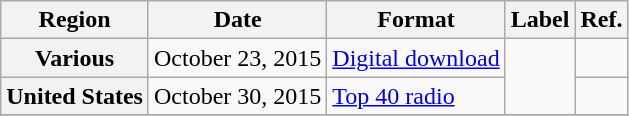<table class="wikitable plainrowheaders">
<tr>
<th scope="col">Region</th>
<th scope="col">Date</th>
<th scope="col">Format</th>
<th scope="col">Label</th>
<th scope="col">Ref.</th>
</tr>
<tr>
<th scope="row">Various</th>
<td>October 23, 2015</td>
<td><a href='#'>Digital download</a></td>
<td rowspan="2"></td>
<td></td>
</tr>
<tr>
<th scope="row">United States</th>
<td>October 30, 2015</td>
<td><a href='#'>Top 40 radio</a></td>
<td></td>
</tr>
<tr>
</tr>
</table>
